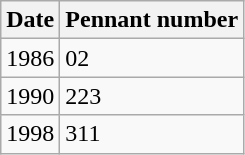<table class="wikitable">
<tr>
<th>Date</th>
<th>Pennant number</th>
</tr>
<tr>
<td>1986</td>
<td>02</td>
</tr>
<tr>
<td>1990</td>
<td>223</td>
</tr>
<tr>
<td>1998</td>
<td>311</td>
</tr>
</table>
